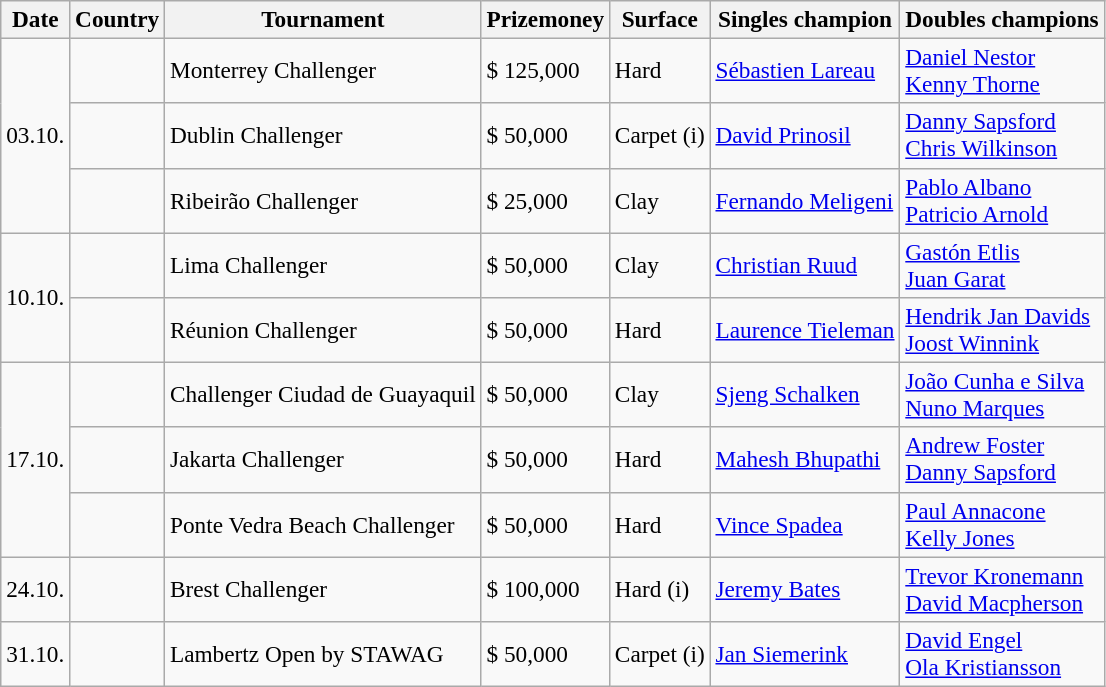<table class="sortable wikitable" style=font-size:97%>
<tr>
<th>Date</th>
<th>Country</th>
<th>Tournament</th>
<th>Prizemoney</th>
<th>Surface</th>
<th>Singles champion</th>
<th>Doubles champions</th>
</tr>
<tr>
<td rowspan="3">03.10.</td>
<td></td>
<td>Monterrey Challenger</td>
<td>$ 125,000</td>
<td>Hard</td>
<td> <a href='#'>Sébastien Lareau</a></td>
<td> <a href='#'>Daniel Nestor</a><br> <a href='#'>Kenny Thorne</a></td>
</tr>
<tr>
<td></td>
<td>Dublin Challenger</td>
<td>$ 50,000</td>
<td>Carpet (i)</td>
<td> <a href='#'>David Prinosil</a></td>
<td> <a href='#'>Danny Sapsford</a><br> <a href='#'>Chris Wilkinson</a></td>
</tr>
<tr>
<td></td>
<td>Ribeirão Challenger</td>
<td>$ 25,000</td>
<td>Clay</td>
<td> <a href='#'>Fernando Meligeni</a></td>
<td> <a href='#'>Pablo Albano</a><br> <a href='#'>Patricio Arnold</a></td>
</tr>
<tr>
<td rowspan="2">10.10.</td>
<td></td>
<td>Lima Challenger</td>
<td>$ 50,000</td>
<td>Clay</td>
<td> <a href='#'>Christian Ruud</a></td>
<td> <a href='#'>Gastón Etlis</a><br> <a href='#'>Juan Garat</a></td>
</tr>
<tr>
<td></td>
<td>Réunion Challenger</td>
<td>$ 50,000</td>
<td>Hard</td>
<td> <a href='#'>Laurence Tieleman</a></td>
<td> <a href='#'>Hendrik Jan Davids</a><br> <a href='#'>Joost Winnink</a></td>
</tr>
<tr>
<td rowspan="3">17.10.</td>
<td></td>
<td>Challenger Ciudad de Guayaquil</td>
<td>$ 50,000</td>
<td>Clay</td>
<td> <a href='#'>Sjeng Schalken</a></td>
<td> <a href='#'>João Cunha e Silva</a><br> <a href='#'>Nuno Marques</a></td>
</tr>
<tr>
<td></td>
<td>Jakarta Challenger</td>
<td>$ 50,000</td>
<td>Hard</td>
<td> <a href='#'>Mahesh Bhupathi</a></td>
<td> <a href='#'>Andrew Foster</a><br> <a href='#'>Danny Sapsford</a></td>
</tr>
<tr>
<td></td>
<td>Ponte Vedra Beach Challenger</td>
<td>$ 50,000</td>
<td>Hard</td>
<td> <a href='#'>Vince Spadea</a></td>
<td> <a href='#'>Paul Annacone</a><br> <a href='#'>Kelly Jones</a></td>
</tr>
<tr>
<td>24.10.</td>
<td></td>
<td>Brest Challenger</td>
<td>$ 100,000</td>
<td>Hard (i)</td>
<td> <a href='#'>Jeremy Bates</a></td>
<td> <a href='#'>Trevor Kronemann</a><br> <a href='#'>David Macpherson</a></td>
</tr>
<tr>
<td>31.10.</td>
<td></td>
<td>Lambertz Open by STAWAG</td>
<td>$ 50,000</td>
<td>Carpet (i)</td>
<td> <a href='#'>Jan Siemerink</a></td>
<td> <a href='#'>David Engel</a><br> <a href='#'>Ola Kristiansson</a></td>
</tr>
</table>
